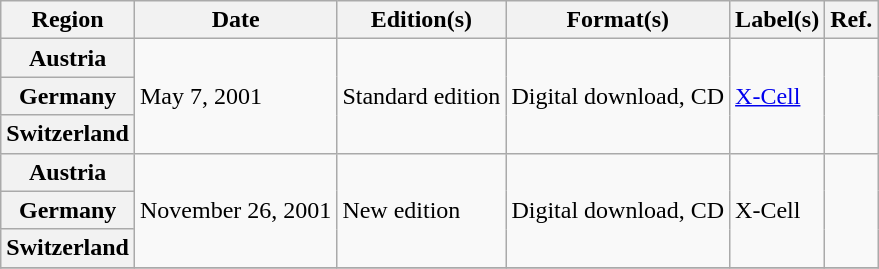<table class="wikitable plainrowheaders">
<tr>
<th>Region</th>
<th>Date</th>
<th>Edition(s)</th>
<th>Format(s)</th>
<th>Label(s)</th>
<th>Ref.</th>
</tr>
<tr>
<th scope="row">Austria</th>
<td rowspan="3">May 7, 2001</td>
<td rowspan="3">Standard edition</td>
<td rowspan="3">Digital download, CD</td>
<td rowspan="3"><a href='#'>X-Cell</a></td>
<td align="center" rowspan="3"></td>
</tr>
<tr>
<th scope="row">Germany</th>
</tr>
<tr>
<th scope="row">Switzerland</th>
</tr>
<tr>
<th scope="row">Austria</th>
<td rowspan="3">November 26, 2001</td>
<td rowspan="3">New edition</td>
<td rowspan="3">Digital download, CD</td>
<td rowspan="3">X-Cell</td>
<td align="center" rowspan="3"></td>
</tr>
<tr>
<th scope="row">Germany</th>
</tr>
<tr>
<th scope="row">Switzerland</th>
</tr>
<tr>
</tr>
</table>
